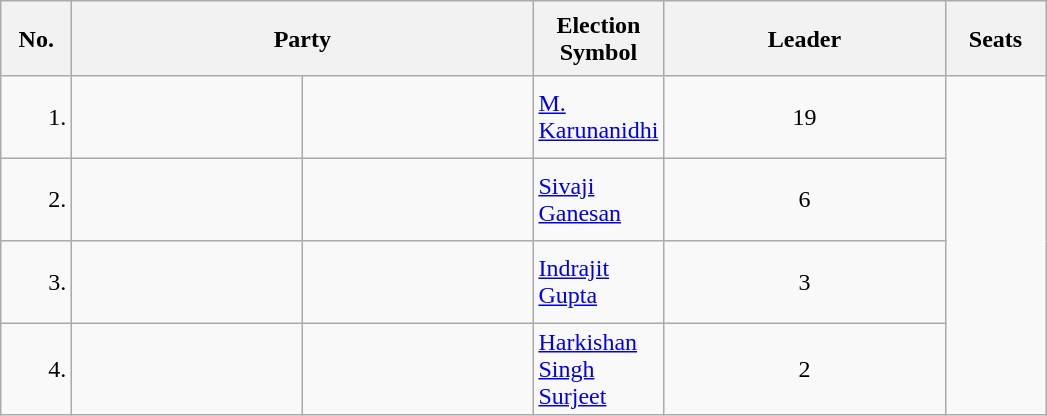<table class="wikitable">
<tr style="height: 50px;">
<th scope="col" style="width:40px;">No.<br></th>
<th scope="col" style="width:300px;" colspan="2">Party</th>
<th scope="col" style="width:80px;">Election Symbol</th>
<th scope="col" style="width:180px;">Leader</th>
<th scope="col" style="width:60px;">Seats</th>
</tr>
<tr style="height: 55px;">
<td style="text-align:right;">1.</td>
<td></td>
<td style="text-align:center;"></td>
<td><a href='#'>M. Karunanidhi</a></td>
<td style="text-align:center;">19</td>
</tr>
<tr style="height: 55px;">
<td style="text-align:right;">2.</td>
<td></td>
<td style="text-align:center;"></td>
<td><a href='#'>Sivaji Ganesan</a></td>
<td style="text-align:center;">6</td>
</tr>
<tr style="height: 55px;">
<td style="text-align:right;">3.</td>
<td></td>
<td style="text-align:center;"></td>
<td><a href='#'>Indrajit Gupta</a></td>
<td style="text-align:center;">3</td>
</tr>
<tr style="height: 55px;">
<td style="text-align:right;">4.</td>
<td></td>
<td style="text-align:center;"></td>
<td><a href='#'>Harkishan Singh Surjeet</a></td>
<td style="text-align:center;">2</td>
</tr>
</table>
